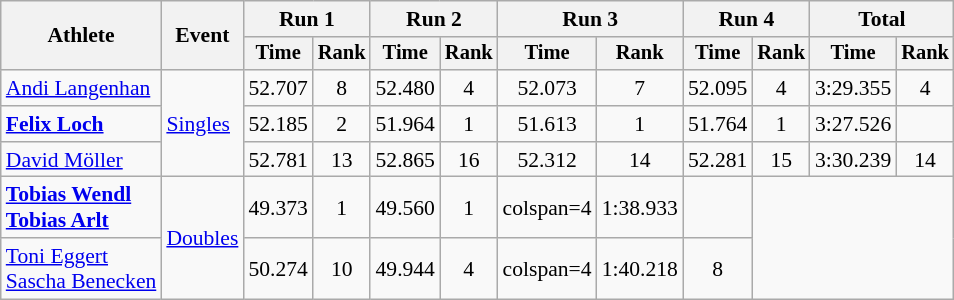<table class="wikitable" style="font-size:90%">
<tr>
<th rowspan="2">Athlete</th>
<th rowspan="2">Event</th>
<th colspan="2">Run 1</th>
<th colspan="2">Run 2</th>
<th colspan="2">Run 3</th>
<th colspan="2">Run 4</th>
<th colspan="2">Total</th>
</tr>
<tr style="font-size:95%">
<th>Time</th>
<th>Rank</th>
<th>Time</th>
<th>Rank</th>
<th>Time</th>
<th>Rank</th>
<th>Time</th>
<th>Rank</th>
<th>Time</th>
<th>Rank</th>
</tr>
<tr align=center>
<td align=left><a href='#'>Andi Langenhan</a></td>
<td align=left rowspan=3><a href='#'>Singles</a></td>
<td>52.707</td>
<td>8</td>
<td>52.480</td>
<td>4</td>
<td>52.073</td>
<td>7</td>
<td>52.095</td>
<td>4</td>
<td>3:29.355</td>
<td>4</td>
</tr>
<tr align=center>
<td align=left><strong><a href='#'>Felix Loch</a></strong></td>
<td>52.185</td>
<td>2</td>
<td>51.964</td>
<td>1</td>
<td>51.613</td>
<td>1</td>
<td>51.764</td>
<td>1</td>
<td>3:27.526</td>
<td></td>
</tr>
<tr align=center>
<td align=left><a href='#'>David Möller</a></td>
<td>52.781</td>
<td>13</td>
<td>52.865</td>
<td>16</td>
<td>52.312</td>
<td>14</td>
<td>52.281</td>
<td>15</td>
<td>3:30.239</td>
<td>14</td>
</tr>
<tr align=center>
<td align=left><strong><a href='#'>Tobias Wendl</a></strong><br><strong><a href='#'>Tobias Arlt</a></strong></td>
<td align=left rowspan=2><a href='#'>Doubles</a></td>
<td>49.373</td>
<td>1</td>
<td>49.560</td>
<td>1</td>
<td>colspan=4 </td>
<td>1:38.933</td>
<td></td>
</tr>
<tr align=center>
<td align=left><a href='#'>Toni Eggert</a><br><a href='#'>Sascha Benecken</a></td>
<td>50.274</td>
<td>10</td>
<td>49.944</td>
<td>4</td>
<td>colspan=4 </td>
<td>1:40.218</td>
<td>8</td>
</tr>
</table>
